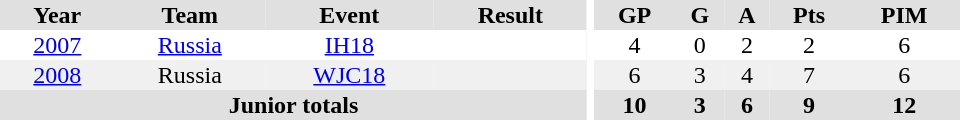<table border="0" cellpadding="1" cellspacing="0" ID="Table3" style="text-align:center; width:40em">
<tr ALIGN="center" bgcolor="#e0e0e0">
<th>Year</th>
<th>Team</th>
<th>Event</th>
<th>Result</th>
<th rowspan="99" bgcolor="#ffffff"></th>
<th>GP</th>
<th>G</th>
<th>A</th>
<th>Pts</th>
<th>PIM</th>
</tr>
<tr>
<td><a href='#'>2007</a></td>
<td><a href='#'>Russia</a></td>
<td><a href='#'>IH18</a></td>
<td></td>
<td>4</td>
<td>0</td>
<td>2</td>
<td>2</td>
<td>6</td>
</tr>
<tr ALIGN="center" bgcolor="#f0f0f0">
<td><a href='#'>2008</a></td>
<td>Russia</td>
<td><a href='#'>WJC18</a></td>
<td></td>
<td>6</td>
<td>3</td>
<td>4</td>
<td>7</td>
<td>6</td>
</tr>
<tr bgcolor="#e0e0e0">
<th colspan="4">Junior totals</th>
<th>10</th>
<th>3</th>
<th>6</th>
<th>9</th>
<th>12</th>
</tr>
</table>
